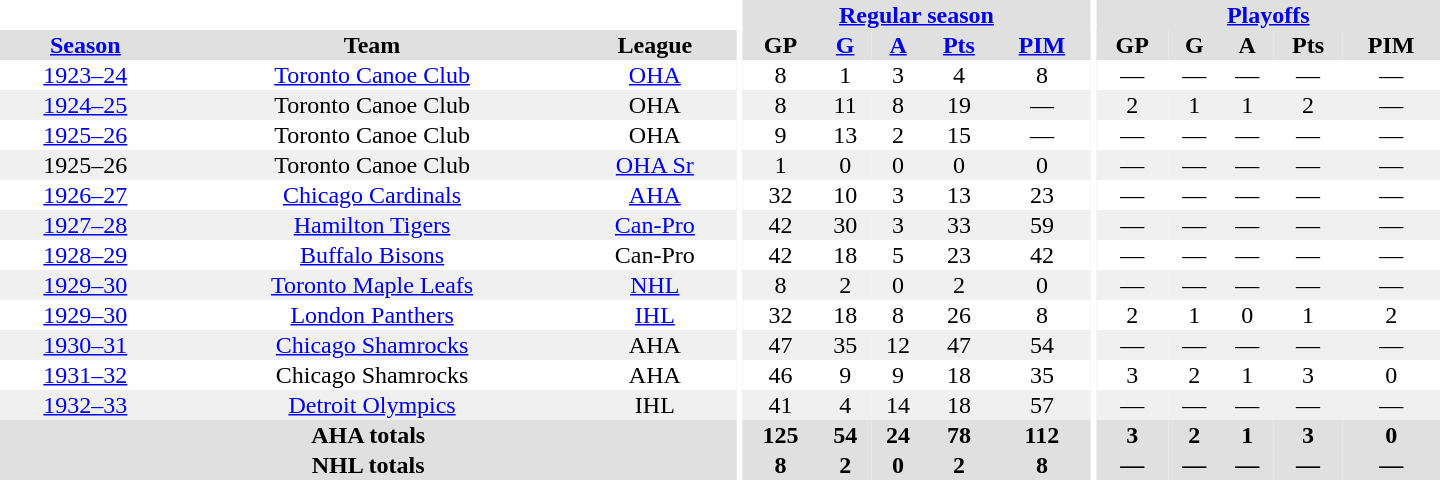<table border="0" cellpadding="1" cellspacing="0" style="text-align:center; width:60em">
<tr bgcolor="#e0e0e0">
<th colspan="3" bgcolor="#ffffff"></th>
<th rowspan="100" bgcolor="#ffffff"></th>
<th colspan="5"><a href='#'>Regular season</a></th>
<th rowspan="100" bgcolor="#ffffff"></th>
<th colspan="5"><a href='#'>Playoffs</a></th>
</tr>
<tr bgcolor="#e0e0e0">
<th><a href='#'>Season</a></th>
<th>Team</th>
<th>League</th>
<th>GP</th>
<th><a href='#'>G</a></th>
<th><a href='#'>A</a></th>
<th><a href='#'>Pts</a></th>
<th><a href='#'>PIM</a></th>
<th>GP</th>
<th>G</th>
<th>A</th>
<th>Pts</th>
<th>PIM</th>
</tr>
<tr>
<td><a href='#'>1923–24</a></td>
<td><a href='#'>Toronto Canoe Club</a></td>
<td><a href='#'>OHA</a></td>
<td>8</td>
<td>1</td>
<td>3</td>
<td>4</td>
<td>8</td>
<td>—</td>
<td>—</td>
<td>—</td>
<td>—</td>
<td>—</td>
</tr>
<tr bgcolor="#f0f0f0">
<td><a href='#'>1924–25</a></td>
<td>Toronto Canoe Club</td>
<td>OHA</td>
<td>8</td>
<td>11</td>
<td>8</td>
<td>19</td>
<td>—</td>
<td>2</td>
<td>1</td>
<td>1</td>
<td>2</td>
<td>—</td>
</tr>
<tr>
<td><a href='#'>1925–26</a></td>
<td>Toronto Canoe Club</td>
<td>OHA</td>
<td>9</td>
<td>13</td>
<td>2</td>
<td>15</td>
<td>—</td>
<td>—</td>
<td>—</td>
<td>—</td>
<td>—</td>
<td>—</td>
</tr>
<tr bgcolor="#f0f0f0">
<td>1925–26</td>
<td>Toronto Canoe Club</td>
<td><a href='#'>OHA Sr</a></td>
<td>1</td>
<td>0</td>
<td>0</td>
<td>0</td>
<td>0</td>
<td>—</td>
<td>—</td>
<td>—</td>
<td>—</td>
<td>—</td>
</tr>
<tr>
<td><a href='#'>1926–27</a></td>
<td><a href='#'>Chicago Cardinals</a></td>
<td><a href='#'>AHA</a></td>
<td>32</td>
<td>10</td>
<td>3</td>
<td>13</td>
<td>23</td>
<td>—</td>
<td>—</td>
<td>—</td>
<td>—</td>
<td>—</td>
</tr>
<tr bgcolor="#f0f0f0">
<td><a href='#'>1927–28</a></td>
<td><a href='#'>Hamilton Tigers</a></td>
<td><a href='#'>Can-Pro</a></td>
<td>42</td>
<td>30</td>
<td>3</td>
<td>33</td>
<td>59</td>
<td>—</td>
<td>—</td>
<td>—</td>
<td>—</td>
<td>—</td>
</tr>
<tr>
<td><a href='#'>1928–29</a></td>
<td><a href='#'>Buffalo Bisons</a></td>
<td>Can-Pro</td>
<td>42</td>
<td>18</td>
<td>5</td>
<td>23</td>
<td>42</td>
<td>—</td>
<td>—</td>
<td>—</td>
<td>—</td>
<td>—</td>
</tr>
<tr bgcolor="#f0f0f0">
<td><a href='#'>1929–30</a></td>
<td><a href='#'>Toronto Maple Leafs</a></td>
<td><a href='#'>NHL</a></td>
<td>8</td>
<td>2</td>
<td>0</td>
<td>2</td>
<td>0</td>
<td>—</td>
<td>—</td>
<td>—</td>
<td>—</td>
<td>—</td>
</tr>
<tr>
<td><a href='#'>1929–30</a></td>
<td><a href='#'>London Panthers</a></td>
<td><a href='#'>IHL</a></td>
<td>32</td>
<td>18</td>
<td>8</td>
<td>26</td>
<td>8</td>
<td>2</td>
<td>1</td>
<td>0</td>
<td>1</td>
<td>2</td>
</tr>
<tr bgcolor="#f0f0f0">
<td><a href='#'>1930–31</a></td>
<td><a href='#'>Chicago Shamrocks</a></td>
<td>AHA</td>
<td>47</td>
<td>35</td>
<td>12</td>
<td>47</td>
<td>54</td>
<td>—</td>
<td>—</td>
<td>—</td>
<td>—</td>
<td>—</td>
</tr>
<tr>
<td><a href='#'>1931–32</a></td>
<td>Chicago Shamrocks</td>
<td>AHA</td>
<td>46</td>
<td>9</td>
<td>9</td>
<td>18</td>
<td>35</td>
<td>3</td>
<td>2</td>
<td>1</td>
<td>3</td>
<td>0</td>
</tr>
<tr bgcolor="#f0f0f0">
<td><a href='#'>1932–33</a></td>
<td><a href='#'>Detroit Olympics</a></td>
<td>IHL</td>
<td>41</td>
<td>4</td>
<td>14</td>
<td>18</td>
<td>57</td>
<td>—</td>
<td>—</td>
<td>—</td>
<td>—</td>
<td>—</td>
</tr>
<tr bgcolor="#e0e0e0">
<th colspan="3">AHA totals</th>
<th>125</th>
<th>54</th>
<th>24</th>
<th>78</th>
<th>112</th>
<th>3</th>
<th>2</th>
<th>1</th>
<th>3</th>
<th>0</th>
</tr>
<tr bgcolor="#e0e0e0">
<th colspan="3">NHL totals</th>
<th>8</th>
<th>2</th>
<th>0</th>
<th>2</th>
<th>8</th>
<th>—</th>
<th>—</th>
<th>—</th>
<th>—</th>
<th>—</th>
</tr>
</table>
